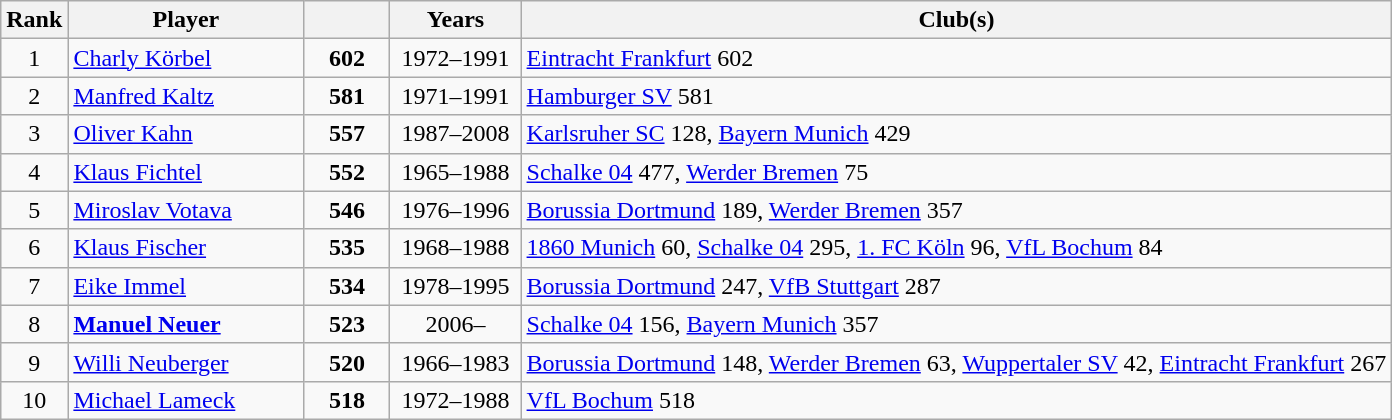<table class="wikitable nowrap" style="text-align: center;">
<tr>
<th>Rank</th>
<th width=150>Player</th>
<th width=50></th>
<th width=80>Years</th>
<th>Club(s)</th>
</tr>
<tr>
<td>1</td>
<td style="text-align: left;"> <a href='#'>Charly Körbel</a></td>
<td><strong>602</strong></td>
<td>1972–1991</td>
<td style="text-align: left;"><a href='#'>Eintracht Frankfurt</a> 602</td>
</tr>
<tr>
<td>2</td>
<td style="text-align: left;"> <a href='#'>Manfred Kaltz</a></td>
<td><strong>581</strong></td>
<td>1971–1991</td>
<td style="text-align: left;"><a href='#'>Hamburger SV</a> 581</td>
</tr>
<tr>
<td>3</td>
<td style="text-align: left;"> <a href='#'>Oliver Kahn</a></td>
<td><strong>557</strong></td>
<td>1987–2008</td>
<td style="text-align: left;"><a href='#'>Karlsruher SC</a> 128, <a href='#'>Bayern Munich</a> 429</td>
</tr>
<tr>
<td>4</td>
<td style="text-align: left;"> <a href='#'>Klaus Fichtel</a></td>
<td><strong>552</strong></td>
<td>1965–1988</td>
<td style="text-align: left;"><a href='#'>Schalke 04</a> 477, <a href='#'>Werder Bremen</a> 75</td>
</tr>
<tr>
<td>5</td>
<td style="text-align: left;"> <a href='#'>Miroslav Votava</a></td>
<td><strong>546</strong></td>
<td>1976–1996</td>
<td style="text-align: left;"><a href='#'>Borussia Dortmund</a> 189, <a href='#'>Werder Bremen</a> 357</td>
</tr>
<tr>
<td>6</td>
<td style="text-align: left;"> <a href='#'>Klaus Fischer</a></td>
<td><strong>535</strong></td>
<td>1968–1988</td>
<td style="text-align: left;"><a href='#'>1860 Munich</a> 60, <a href='#'>Schalke 04</a> 295, <a href='#'>1. FC Köln</a> 96, <a href='#'>VfL Bochum</a> 84</td>
</tr>
<tr>
<td>7</td>
<td style="text-align: left;"> <a href='#'>Eike Immel</a></td>
<td><strong>534</strong></td>
<td>1978–1995</td>
<td style="text-align: left;"><a href='#'>Borussia Dortmund</a> 247, <a href='#'>VfB Stuttgart</a> 287</td>
</tr>
<tr>
<td>8</td>
<td style="text-align: left;"> <strong><a href='#'>Manuel Neuer</a></strong></td>
<td><strong>523</strong></td>
<td>2006–</td>
<td style="text-align: left;"><a href='#'>Schalke 04</a> 156, <a href='#'>Bayern Munich</a> 357</td>
</tr>
<tr>
<td>9</td>
<td style="text-align: left;"> <a href='#'>Willi Neuberger</a></td>
<td><strong>520</strong></td>
<td>1966–1983</td>
<td style="text-align: left;"><a href='#'>Borussia Dortmund</a> 148, <a href='#'>Werder Bremen</a> 63, <a href='#'>Wuppertaler SV</a> 42, <a href='#'>Eintracht Frankfurt</a> 267</td>
</tr>
<tr>
<td>10</td>
<td style="text-align: left;"> <a href='#'>Michael Lameck</a></td>
<td><strong>518</strong></td>
<td>1972–1988</td>
<td style="text-align: left;"><a href='#'>VfL Bochum</a> 518</td>
</tr>
</table>
